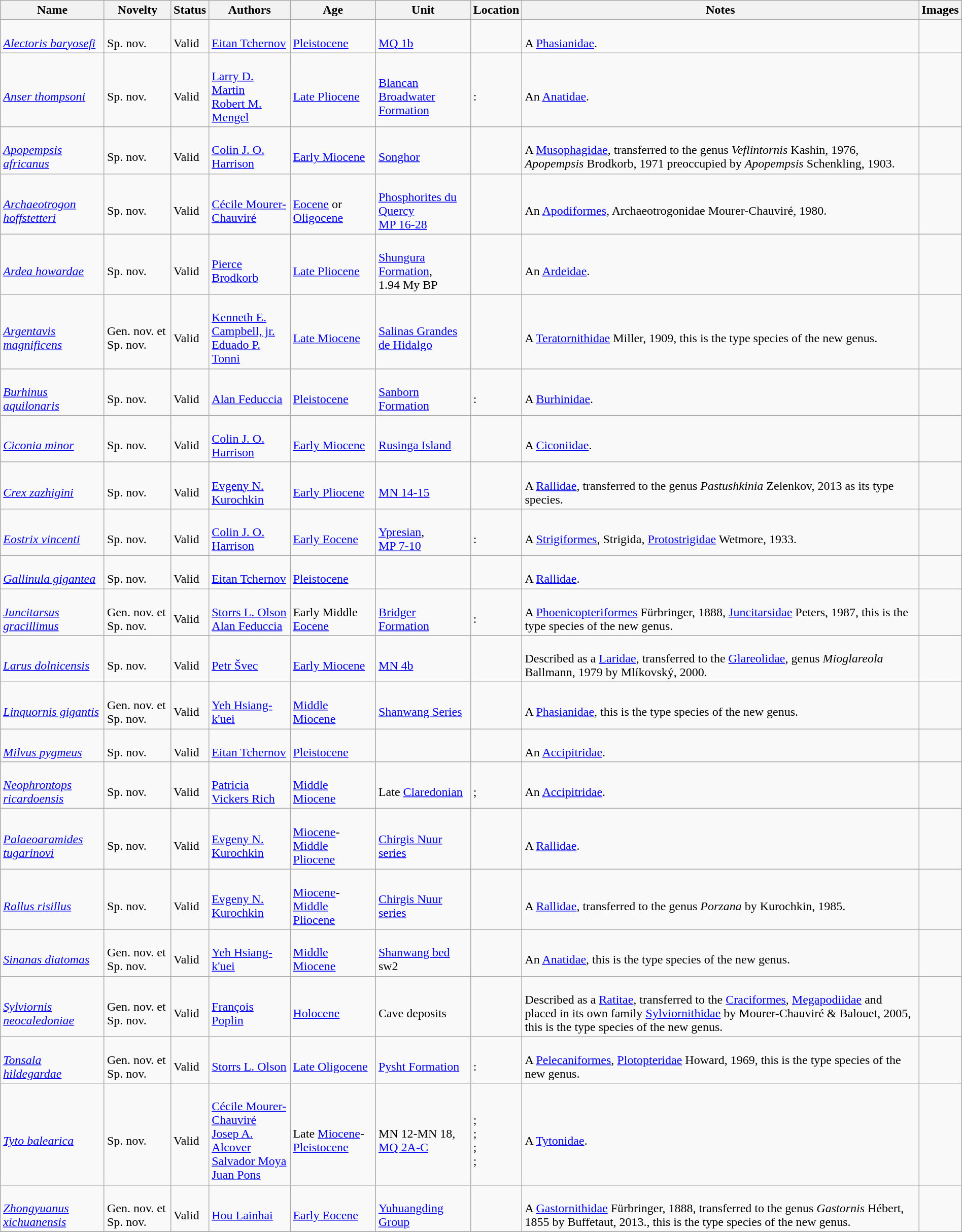<table class="wikitable sortable" align="center" width="100%">
<tr>
<th>Name</th>
<th>Novelty</th>
<th>Status</th>
<th>Authors</th>
<th>Age</th>
<th>Unit</th>
<th>Location</th>
<th>Notes</th>
<th>Images</th>
</tr>
<tr>
<td><br><em><a href='#'>Alectoris baryosefi</a></em></td>
<td><br>Sp. nov.</td>
<td><br>Valid</td>
<td><br><a href='#'>Eitan Tchernov</a></td>
<td><br><a href='#'>Pleistocene</a></td>
<td><br><a href='#'>MQ 1b</a></td>
<td><br></td>
<td><br>A <a href='#'>Phasianidae</a>.</td>
<td></td>
</tr>
<tr>
<td><br><em><a href='#'>Anser thompsoni</a></em></td>
<td><br>Sp. nov.</td>
<td><br>Valid</td>
<td><br><a href='#'>Larry D. Martin</a><br><a href='#'>Robert M. Mengel</a></td>
<td><br><a href='#'>Late Pliocene</a></td>
<td><br><a href='#'>Blancan</a><br><a href='#'>Broadwater Formation</a></td>
<td><br>:<br></td>
<td><br>An <a href='#'>Anatidae</a>.</td>
<td></td>
</tr>
<tr>
<td><br><em><a href='#'>Apopempsis africanus</a></em></td>
<td><br>Sp. nov.</td>
<td><br>Valid</td>
<td><br><a href='#'>Colin J. O. Harrison</a></td>
<td><br><a href='#'>Early Miocene</a></td>
<td><br><a href='#'>Songhor</a></td>
<td><br></td>
<td><br>A <a href='#'>Musophagidae</a>, transferred to the genus <em>Veflintornis</em> Kashin, 1976, <em>Apopempsis</em> Brodkorb, 1971 preoccupied by <em>Apopempsis</em> Schenkling, 1903.</td>
<td></td>
</tr>
<tr>
<td><br><em><a href='#'>Archaeotrogon hoffstetteri</a></em></td>
<td><br>Sp. nov.</td>
<td><br>Valid</td>
<td><br><a href='#'>Cécile Mourer-Chauviré</a></td>
<td><br><a href='#'>Eocene</a> or <a href='#'>Oligocene</a></td>
<td><br><a href='#'>Phosphorites du Quercy</a><br><a href='#'>MP 16-28</a></td>
<td><br></td>
<td><br>An <a href='#'>Apodiformes</a>, Archaeotrogonidae Mourer-Chauviré, 1980.</td>
<td></td>
</tr>
<tr>
<td><br><em><a href='#'>Ardea howardae</a></em></td>
<td><br>Sp. nov.</td>
<td><br>Valid</td>
<td><br><a href='#'>Pierce Brodkorb</a></td>
<td><br><a href='#'>Late Pliocene</a></td>
<td><br><a href='#'>Shungura Formation</a>,<br>1.94 My BP</td>
<td><br></td>
<td><br>An <a href='#'>Ardeidae</a>.</td>
<td></td>
</tr>
<tr>
<td><br><em><a href='#'>Argentavis magnificens</a></em></td>
<td><br>Gen. nov. et Sp. nov.</td>
<td><br>Valid</td>
<td><br><a href='#'>Kenneth E. Campbell, jr.</a><br><a href='#'>Eduado P. Tonni</a></td>
<td><br><a href='#'>Late Miocene</a></td>
<td><br><a href='#'>Salinas Grandes de Hidalgo</a></td>
<td><br></td>
<td><br>A <a href='#'>Teratornithidae</a> Miller, 1909, this is the type species of the new genus.</td>
<td></td>
</tr>
<tr>
<td><br><em><a href='#'>Burhinus aquilonaris</a></em></td>
<td><br>Sp. nov.</td>
<td><br>Valid</td>
<td><br><a href='#'>Alan Feduccia</a></td>
<td><br><a href='#'>Pleistocene</a></td>
<td><br><a href='#'>Sanborn Formation</a></td>
<td><br>:<br></td>
<td><br>A <a href='#'>Burhinidae</a>.</td>
<td></td>
</tr>
<tr>
<td><br><em><a href='#'>Ciconia minor</a></em></td>
<td><br>Sp. nov.</td>
<td><br>Valid</td>
<td><br><a href='#'>Colin J. O. Harrison</a></td>
<td><br><a href='#'>Early Miocene</a></td>
<td><br><a href='#'>Rusinga Island</a></td>
<td><br></td>
<td><br>A <a href='#'>Ciconiidae</a>.</td>
<td></td>
</tr>
<tr>
<td><br><em><a href='#'>Crex zazhigini</a></em></td>
<td><br>Sp. nov.</td>
<td><br>Valid</td>
<td><br><a href='#'>Evgeny N. Kurochkin</a></td>
<td><br><a href='#'>Early Pliocene</a></td>
<td><br><a href='#'>MN 14-15</a></td>
<td><br></td>
<td><br>A <a href='#'>Rallidae</a>, transferred to the genus <em>Pastushkinia</em> Zelenkov, 2013 as its type species.</td>
<td></td>
</tr>
<tr>
<td><br><em><a href='#'>Eostrix vincenti</a></em></td>
<td><br>Sp. nov.</td>
<td><br>Valid</td>
<td><br><a href='#'>Colin J. O. Harrison</a></td>
<td><br><a href='#'>Early Eocene</a></td>
<td><br><a href='#'>Ypresian</a>,<br><a href='#'>MP 7-10</a></td>
<td><br>:<br></td>
<td><br>A <a href='#'>Strigiformes</a>, Strigida, <a href='#'>Protostrigidae</a> Wetmore, 1933.</td>
<td></td>
</tr>
<tr>
<td><br><em><a href='#'>Gallinula gigantea</a></em></td>
<td><br>Sp. nov.</td>
<td><br>Valid</td>
<td><br><a href='#'>Eitan Tchernov</a></td>
<td><br><a href='#'>Pleistocene</a></td>
<td></td>
<td><br></td>
<td><br>A <a href='#'>Rallidae</a>.</td>
<td></td>
</tr>
<tr>
<td><br><em><a href='#'>Juncitarsus gracillimus</a></em></td>
<td><br>Gen. nov. et Sp. nov.</td>
<td><br>Valid</td>
<td><br><a href='#'>Storrs L. Olson</a><br><a href='#'>Alan Feduccia</a></td>
<td><br>Early Middle <a href='#'>Eocene</a></td>
<td><br><a href='#'>Bridger Formation</a></td>
<td><br>:<br></td>
<td><br>A <a href='#'>Phoenicopteriformes</a> Fürbringer, 1888, <a href='#'>Juncitarsidae</a> Peters, 1987, this is the type species of the new genus.</td>
<td></td>
</tr>
<tr>
<td><br><em><a href='#'>Larus dolnicensis</a></em></td>
<td><br>Sp. nov.</td>
<td><br>Valid</td>
<td><br><a href='#'>Petr Švec</a></td>
<td><br><a href='#'>Early Miocene</a></td>
<td><br><a href='#'>MN 4b</a></td>
<td><br></td>
<td><br>Described as a <a href='#'>Laridae</a>, transferred to the <a href='#'>Glareolidae</a>, genus <em>Mioglareola</em> Ballmann, 1979 by Mlíkovský, 2000.</td>
<td></td>
</tr>
<tr>
<td><br><em><a href='#'>Linquornis gigantis</a></em></td>
<td><br>Gen. nov. et Sp. nov.</td>
<td><br>Valid</td>
<td><br><a href='#'>Yeh Hsiang-k'uei</a></td>
<td><br><a href='#'>Middle Miocene</a></td>
<td><br><a href='#'>Shanwang Series</a></td>
<td><br></td>
<td><br>A <a href='#'>Phasianidae</a>, this is the type species of the new genus.</td>
<td></td>
</tr>
<tr>
<td><br><em><a href='#'>Milvus pygmeus</a></em></td>
<td><br>Sp. nov.</td>
<td><br>Valid</td>
<td><br><a href='#'>Eitan Tchernov</a></td>
<td><br><a href='#'>Pleistocene</a></td>
<td></td>
<td><br></td>
<td><br>An <a href='#'>Accipitridae</a>.</td>
<td></td>
</tr>
<tr>
<td><br><em><a href='#'>Neophrontops ricardoensis</a></em></td>
<td><br>Sp. nov.</td>
<td><br>Valid</td>
<td><br><a href='#'>Patricia Vickers Rich</a></td>
<td><br><a href='#'>Middle Miocene</a></td>
<td><br>Late <a href='#'>Claredonian</a></td>
<td><br>;<br></td>
<td><br>An <a href='#'>Accipitridae</a>.</td>
<td></td>
</tr>
<tr>
<td><br><em><a href='#'>Palaeoaramides tugarinovi</a></em></td>
<td><br>Sp. nov.</td>
<td><br>Valid</td>
<td><br><a href='#'>Evgeny N. Kurochkin</a></td>
<td><br><a href='#'>Miocene</a>-<a href='#'>Middle Pliocene</a></td>
<td><br><a href='#'>Chirgis Nuur series</a></td>
<td><br></td>
<td><br>A <a href='#'>Rallidae</a>.</td>
<td></td>
</tr>
<tr>
<td><br><em><a href='#'>Rallus risillus</a></em></td>
<td><br>Sp. nov.</td>
<td><br>Valid</td>
<td><br><a href='#'>Evgeny N. Kurochkin</a></td>
<td><br><a href='#'>Miocene</a>-<a href='#'>Middle Pliocene</a></td>
<td><br><a href='#'>Chirgis Nuur series</a></td>
<td><br></td>
<td><br>A <a href='#'>Rallidae</a>, transferred to the genus <em>Porzana</em> by Kurochkin, 1985.</td>
<td></td>
</tr>
<tr>
<td><br><em><a href='#'>Sinanas diatomas</a></em></td>
<td><br>Gen. nov. et Sp. nov.</td>
<td><br>Valid</td>
<td><br><a href='#'>Yeh Hsiang-k'uei</a></td>
<td><br><a href='#'>Middle Miocene</a></td>
<td><br><a href='#'>Shanwang bed</a> sw2</td>
<td><br></td>
<td><br>An <a href='#'>Anatidae</a>, this is the type species of the new genus.</td>
<td></td>
</tr>
<tr>
<td><br><em><a href='#'>Sylviornis neocaledoniae</a></em></td>
<td><br>Gen. nov. et Sp. nov.</td>
<td><br>Valid</td>
<td><br><a href='#'>François Poplin</a></td>
<td><br><a href='#'>Holocene</a></td>
<td><br>Cave deposits</td>
<td><br></td>
<td><br>Described as a <a href='#'>Ratitae</a>, transferred to the <a href='#'>Craciformes</a>, <a href='#'>Megapodiidae</a> and placed in its own family <a href='#'>Sylviornithidae</a> by Mourer-Chauviré & Balouet, 2005, this is the type species of the new genus.</td>
<td></td>
</tr>
<tr>
<td><br><em><a href='#'>Tonsala hildegardae</a></em></td>
<td><br>Gen. nov. et Sp. nov.</td>
<td><br>Valid</td>
<td><br><a href='#'>Storrs L. Olson</a></td>
<td><br><a href='#'>Late Oligocene</a></td>
<td><br><a href='#'>Pysht Formation</a></td>
<td><br>:<br></td>
<td><br>A <a href='#'>Pelecaniformes</a>, <a href='#'>Plotopteridae</a> Howard, 1969, this is the type species of the new genus.</td>
<td></td>
</tr>
<tr>
<td><br><em><a href='#'>Tyto balearica</a></em></td>
<td><br>Sp. nov.</td>
<td><br>Valid</td>
<td><br><a href='#'>Cécile Mourer-Chauviré</a><br><a href='#'>Josep A. Alcover</a><br><a href='#'>Salvador Moya</a><br><a href='#'>Juan Pons</a></td>
<td><br>Late <a href='#'>Miocene</a>-<a href='#'>Pleistocene</a></td>
<td><br>MN 12-MN 18, <a href='#'>MQ 2A-C</a></td>
<td><br>;<br>;<br>;<br>;<br></td>
<td><br>A <a href='#'>Tytonidae</a>.</td>
<td></td>
</tr>
<tr>
<td><br><em><a href='#'>Zhongyuanus xichuanensis</a></em></td>
<td><br>Gen. nov. et Sp. nov.</td>
<td><br>Valid</td>
<td><br><a href='#'>Hou Lainhai</a></td>
<td><br><a href='#'>Early Eocene</a></td>
<td><br><a href='#'>Yuhuangding Group</a></td>
<td><br></td>
<td><br>A <a href='#'>Gastornithidae</a> Fürbringer, 1888, transferred to the genus <em>Gastornis</em> Hébert, 1855 by Buffetaut, 2013., this is the type species of the new genus.</td>
<td></td>
</tr>
<tr>
</tr>
</table>
